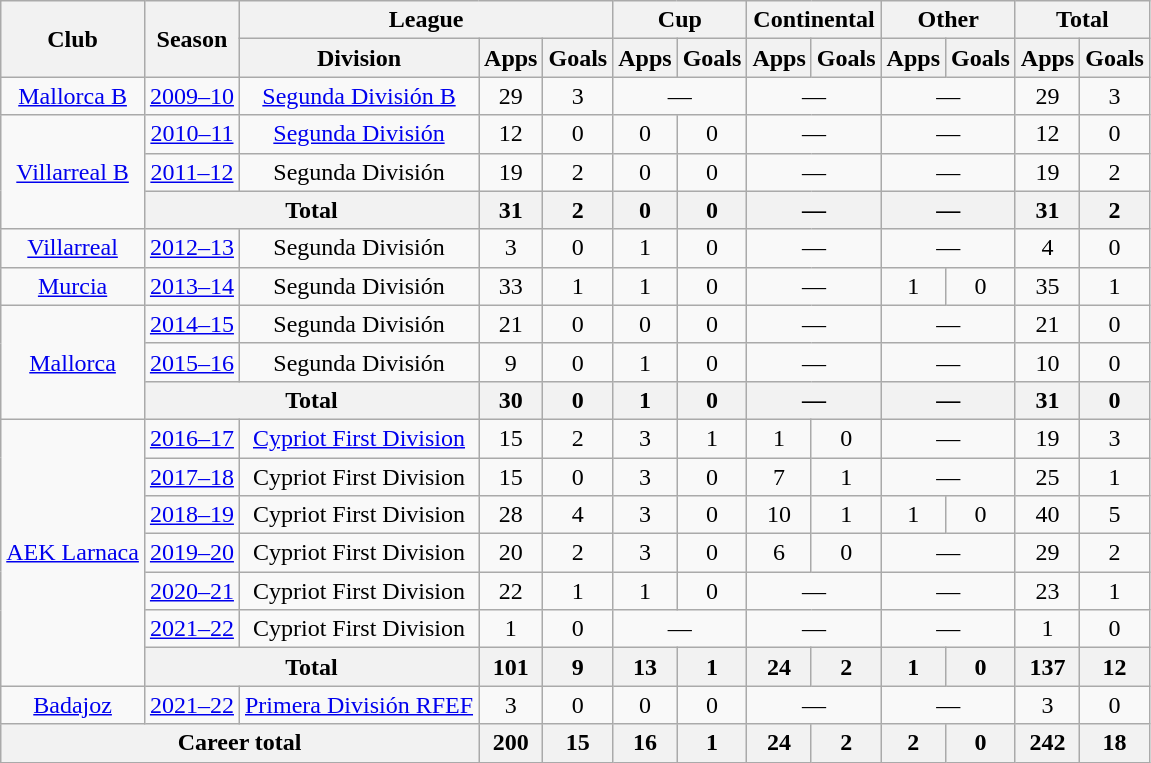<table class="wikitable" style="text-align:center">
<tr>
<th rowspan="2">Club</th>
<th rowspan="2">Season</th>
<th colspan="3">League</th>
<th colspan="2">Cup</th>
<th colspan="2">Continental</th>
<th colspan="2">Other</th>
<th colspan="2">Total</th>
</tr>
<tr>
<th>Division</th>
<th>Apps</th>
<th>Goals</th>
<th>Apps</th>
<th>Goals</th>
<th>Apps</th>
<th>Goals</th>
<th>Apps</th>
<th>Goals</th>
<th>Apps</th>
<th>Goals</th>
</tr>
<tr>
<td><a href='#'>Mallorca B</a></td>
<td><a href='#'>2009–10</a></td>
<td><a href='#'>Segunda División B</a></td>
<td>29</td>
<td>3</td>
<td colspan="2">—</td>
<td colspan="2">—</td>
<td colspan="2">—</td>
<td>29</td>
<td>3</td>
</tr>
<tr>
<td rowspan="3"><a href='#'>Villarreal B</a></td>
<td><a href='#'>2010–11</a></td>
<td><a href='#'>Segunda División</a></td>
<td>12</td>
<td>0</td>
<td>0</td>
<td>0</td>
<td colspan="2">—</td>
<td colspan="2">—</td>
<td>12</td>
<td>0</td>
</tr>
<tr>
<td><a href='#'>2011–12</a></td>
<td>Segunda División</td>
<td>19</td>
<td>2</td>
<td>0</td>
<td>0</td>
<td colspan="2">—</td>
<td colspan="2">—</td>
<td>19</td>
<td>2</td>
</tr>
<tr>
<th colspan="2">Total</th>
<th>31</th>
<th>2</th>
<th>0</th>
<th>0</th>
<th colspan="2">—</th>
<th colspan="2">—</th>
<th>31</th>
<th>2</th>
</tr>
<tr>
<td><a href='#'>Villarreal</a></td>
<td><a href='#'>2012–13</a></td>
<td>Segunda División</td>
<td>3</td>
<td>0</td>
<td>1</td>
<td>0</td>
<td colspan="2">—</td>
<td colspan="2">—</td>
<td>4</td>
<td>0</td>
</tr>
<tr>
<td><a href='#'>Murcia</a></td>
<td><a href='#'>2013–14</a></td>
<td>Segunda División</td>
<td>33</td>
<td>1</td>
<td>1</td>
<td>0</td>
<td colspan="2">—</td>
<td>1</td>
<td>0</td>
<td>35</td>
<td>1</td>
</tr>
<tr>
<td rowspan="3"><a href='#'>Mallorca</a></td>
<td><a href='#'>2014–15</a></td>
<td>Segunda División</td>
<td>21</td>
<td>0</td>
<td>0</td>
<td>0</td>
<td colspan="2">—</td>
<td colspan="2">—</td>
<td>21</td>
<td>0</td>
</tr>
<tr>
<td><a href='#'>2015–16</a></td>
<td>Segunda División</td>
<td>9</td>
<td>0</td>
<td>1</td>
<td>0</td>
<td colspan="2">—</td>
<td colspan="2">—</td>
<td>10</td>
<td>0</td>
</tr>
<tr>
<th colspan="2">Total</th>
<th>30</th>
<th>0</th>
<th>1</th>
<th>0</th>
<th colspan="2">—</th>
<th colspan="2">—</th>
<th>31</th>
<th>0</th>
</tr>
<tr>
<td rowspan="7"><a href='#'>AEK Larnaca</a></td>
<td><a href='#'>2016–17</a></td>
<td><a href='#'>Cypriot First Division</a></td>
<td>15</td>
<td>2</td>
<td>3</td>
<td>1</td>
<td>1</td>
<td>0</td>
<td colspan="2">—</td>
<td>19</td>
<td>3</td>
</tr>
<tr>
<td><a href='#'>2017–18</a></td>
<td>Cypriot First Division</td>
<td>15</td>
<td>0</td>
<td>3</td>
<td>0</td>
<td>7</td>
<td>1</td>
<td colspan="2">—</td>
<td>25</td>
<td>1</td>
</tr>
<tr>
<td><a href='#'>2018–19</a></td>
<td>Cypriot First Division</td>
<td>28</td>
<td>4</td>
<td>3</td>
<td>0</td>
<td>10</td>
<td>1</td>
<td>1</td>
<td>0</td>
<td>40</td>
<td>5</td>
</tr>
<tr>
<td><a href='#'>2019–20</a></td>
<td>Cypriot First Division</td>
<td>20</td>
<td>2</td>
<td>3</td>
<td>0</td>
<td>6</td>
<td>0</td>
<td colspan="2">—</td>
<td>29</td>
<td>2</td>
</tr>
<tr>
<td><a href='#'>2020–21</a></td>
<td>Cypriot First Division</td>
<td>22</td>
<td>1</td>
<td>1</td>
<td>0</td>
<td colspan="2">—</td>
<td colspan="2">—</td>
<td>23</td>
<td>1</td>
</tr>
<tr>
<td><a href='#'>2021–22</a></td>
<td>Cypriot First Division</td>
<td>1</td>
<td>0</td>
<td colspan="2">—</td>
<td colspan="2">—</td>
<td colspan="2">—</td>
<td>1</td>
<td>0</td>
</tr>
<tr>
<th colspan="2">Total</th>
<th>101</th>
<th>9</th>
<th>13</th>
<th>1</th>
<th>24</th>
<th>2</th>
<th>1</th>
<th>0</th>
<th>137</th>
<th>12</th>
</tr>
<tr>
<td><a href='#'>Badajoz</a></td>
<td><a href='#'>2021–22</a></td>
<td><a href='#'>Primera División RFEF</a></td>
<td>3</td>
<td>0</td>
<td>0</td>
<td>0</td>
<td colspan="2">—</td>
<td colspan="2">—</td>
<td>3</td>
<td>0</td>
</tr>
<tr>
<th colspan="3">Career total</th>
<th>200</th>
<th>15</th>
<th>16</th>
<th>1</th>
<th>24</th>
<th>2</th>
<th>2</th>
<th>0</th>
<th>242</th>
<th>18</th>
</tr>
</table>
